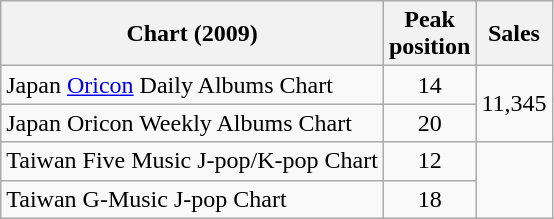<table class="wikitable sortable">
<tr>
<th>Chart (2009)</th>
<th>Peak<br>position</th>
<th>Sales</th>
</tr>
<tr>
<td>Japan <a href='#'>Oricon</a> Daily Albums Chart</td>
<td align="center">14</td>
<td rowspan="2" align="center">11,345</td>
</tr>
<tr>
<td>Japan Oricon Weekly Albums Chart</td>
<td align="center">20</td>
</tr>
<tr>
<td>Taiwan Five Music J-pop/K-pop Chart</td>
<td align="center">12</td>
</tr>
<tr>
<td>Taiwan G-Music J-pop Chart</td>
<td align="center">18</td>
</tr>
</table>
